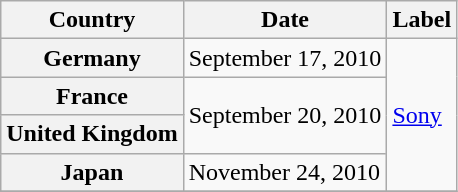<table class="wikitable plainrowheaders">
<tr>
<th scope="col">Country</th>
<th scope="col">Date</th>
<th scope="col">Label</th>
</tr>
<tr>
<th scope="row">Germany</th>
<td>September 17, 2010</td>
<td rowspan="4"><a href='#'>Sony</a></td>
</tr>
<tr>
<th scope="row">France</th>
<td rowspan="2">September 20, 2010</td>
</tr>
<tr>
<th scope="row">United Kingdom</th>
</tr>
<tr>
<th scope="row">Japan</th>
<td>November 24, 2010</td>
</tr>
<tr>
</tr>
</table>
